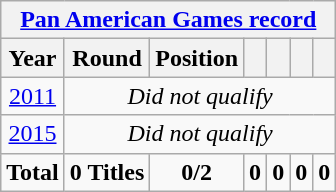<table class="wikitable" style="text-align: center;">
<tr>
<th colspan=10><a href='#'>Pan American Games record</a></th>
</tr>
<tr>
<th>Year</th>
<th>Round</th>
<th>Position</th>
<th></th>
<th></th>
<th></th>
<th></th>
</tr>
<tr>
<td> <a href='#'>2011</a></td>
<td colspan="6" rowspan=1><em>Did not qualify</em></td>
</tr>
<tr>
<td> <a href='#'>2015</a></td>
<td colspan="6" rowspan=1><em>Did not qualify</em></td>
</tr>
<tr>
<td colspan=1><strong>Total</strong></td>
<td><strong>0 Titles</strong></td>
<td><strong>0/2</strong></td>
<td><strong>0</strong></td>
<td><strong>0</strong></td>
<td><strong>0</strong></td>
<td><strong>0</strong></td>
</tr>
</table>
